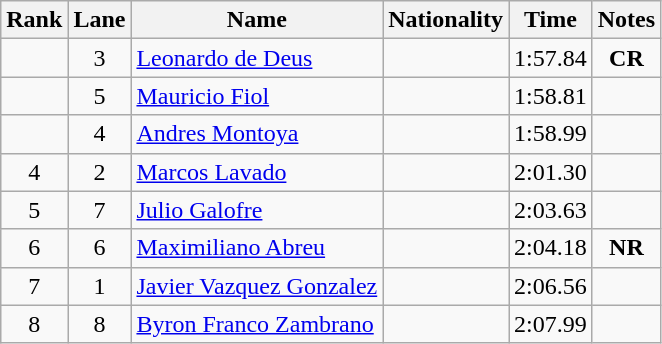<table class="wikitable sortable" style="text-align:center">
<tr>
<th>Rank</th>
<th>Lane</th>
<th>Name</th>
<th>Nationality</th>
<th>Time</th>
<th>Notes</th>
</tr>
<tr>
<td></td>
<td>3</td>
<td align=left><a href='#'>Leonardo de Deus</a></td>
<td align=left></td>
<td>1:57.84</td>
<td><strong>CR</strong></td>
</tr>
<tr>
<td></td>
<td>5</td>
<td align=left><a href='#'>Mauricio Fiol</a></td>
<td align=left></td>
<td>1:58.81</td>
<td></td>
</tr>
<tr>
<td></td>
<td>4</td>
<td align=left><a href='#'>Andres Montoya</a></td>
<td align=left></td>
<td>1:58.99</td>
<td></td>
</tr>
<tr>
<td>4</td>
<td>2</td>
<td align=left><a href='#'>Marcos Lavado</a></td>
<td align=left></td>
<td>2:01.30</td>
<td></td>
</tr>
<tr>
<td>5</td>
<td>7</td>
<td align=left><a href='#'>Julio Galofre</a></td>
<td align=left></td>
<td>2:03.63</td>
<td></td>
</tr>
<tr>
<td>6</td>
<td>6</td>
<td align=left><a href='#'>Maximiliano Abreu</a></td>
<td align=left></td>
<td>2:04.18</td>
<td><strong>NR</strong></td>
</tr>
<tr>
<td>7</td>
<td>1</td>
<td align=left><a href='#'>Javier Vazquez Gonzalez</a></td>
<td align=left></td>
<td>2:06.56</td>
<td></td>
</tr>
<tr>
<td>8</td>
<td>8</td>
<td align=left><a href='#'>Byron Franco Zambrano</a></td>
<td align=left></td>
<td>2:07.99</td>
<td></td>
</tr>
</table>
